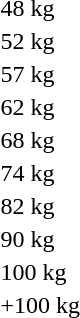<table>
<tr>
<td>48 kg</td>
<td></td>
<td></td>
<td></td>
</tr>
<tr>
<td>52 kg</td>
<td></td>
<td></td>
<td></td>
</tr>
<tr>
<td>57 kg</td>
<td></td>
<td></td>
<td></td>
</tr>
<tr>
<td>62 kg</td>
<td></td>
<td></td>
<td></td>
</tr>
<tr>
<td>68 kg</td>
<td></td>
<td></td>
<td></td>
</tr>
<tr>
<td>74 kg</td>
<td></td>
<td></td>
<td></td>
</tr>
<tr>
<td>82 kg</td>
<td></td>
<td></td>
<td></td>
</tr>
<tr>
<td>90 kg</td>
<td></td>
<td></td>
<td></td>
</tr>
<tr>
<td>100 kg</td>
<td></td>
<td></td>
<td></td>
</tr>
<tr>
<td>+100 kg</td>
<td></td>
<td></td>
<td></td>
</tr>
</table>
